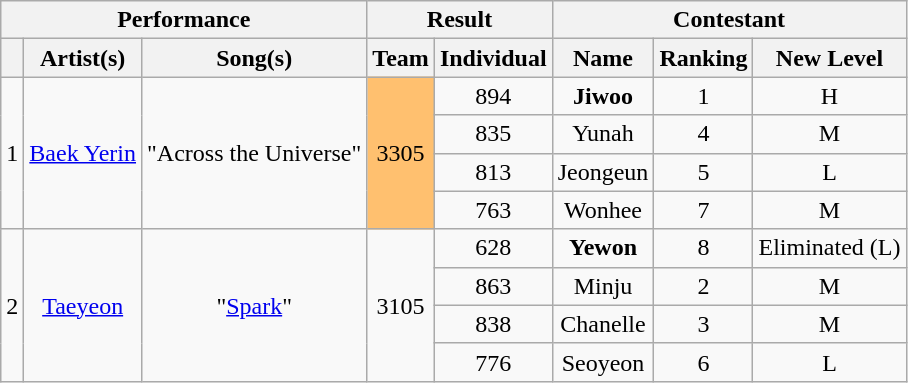<table class="wikitable collapsible" style="text-align:center">
<tr>
<th colspan="3">Performance</th>
<th colspan="2">Result</th>
<th colspan="3">Contestant</th>
</tr>
<tr>
<th></th>
<th>Artist(s)</th>
<th>Song(s)</th>
<th>Team</th>
<th>Individual</th>
<th>Name</th>
<th>Ranking</th>
<th>New Level</th>
</tr>
<tr>
<td rowspan="4">1</td>
<td rowspan="4"><a href='#'>Baek Yerin</a></td>
<td rowspan="4">"Across the Universe"</td>
<td rowspan="4" style="background:#FFC06F">3305</td>
<td>894</td>
<td><strong>Jiwoo</strong></td>
<td>1</td>
<td>H</td>
</tr>
<tr>
<td>835</td>
<td>Yunah</td>
<td>4</td>
<td>M</td>
</tr>
<tr>
<td>813</td>
<td>Jeongeun</td>
<td>5</td>
<td>L</td>
</tr>
<tr>
<td>763</td>
<td>Wonhee</td>
<td>7</td>
<td>M</td>
</tr>
<tr>
<td rowspan="4">2</td>
<td rowspan="4"><a href='#'>Taeyeon</a></td>
<td rowspan="4">"<a href='#'>Spark</a>"</td>
<td rowspan="4">3105</td>
<td>628</td>
<td><strong>Yewon</strong></td>
<td>8</td>
<td>Eliminated (L)</td>
</tr>
<tr>
<td>863</td>
<td>Minju</td>
<td>2</td>
<td>M</td>
</tr>
<tr>
<td>838</td>
<td>Chanelle</td>
<td>3</td>
<td>M</td>
</tr>
<tr>
<td>776</td>
<td>Seoyeon</td>
<td>6</td>
<td>L</td>
</tr>
</table>
